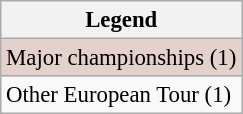<table class="wikitable" style="font-size:95%;">
<tr>
<th>Legend</th>
</tr>
<tr style="background:#e5d1cb;">
<td>Major championships (1)</td>
</tr>
<tr>
<td>Other European Tour (1)</td>
</tr>
</table>
